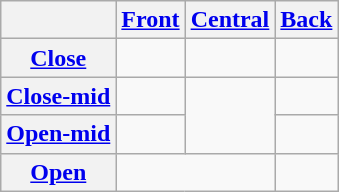<table class="wikitable" style="text-align:center">
<tr>
<th></th>
<th><a href='#'>Front</a></th>
<th><a href='#'>Central</a></th>
<th><a href='#'>Back</a></th>
</tr>
<tr>
<th><a href='#'>Close</a></th>
<td></td>
<td></td>
<td></td>
</tr>
<tr>
<th><a href='#'>Close-mid</a></th>
<td></td>
<td rowspan="2"></td>
<td></td>
</tr>
<tr>
<th><a href='#'>Open-mid</a></th>
<td></td>
<td></td>
</tr>
<tr>
<th><a href='#'>Open</a></th>
<td colspan="2"></td>
<td></td>
</tr>
</table>
